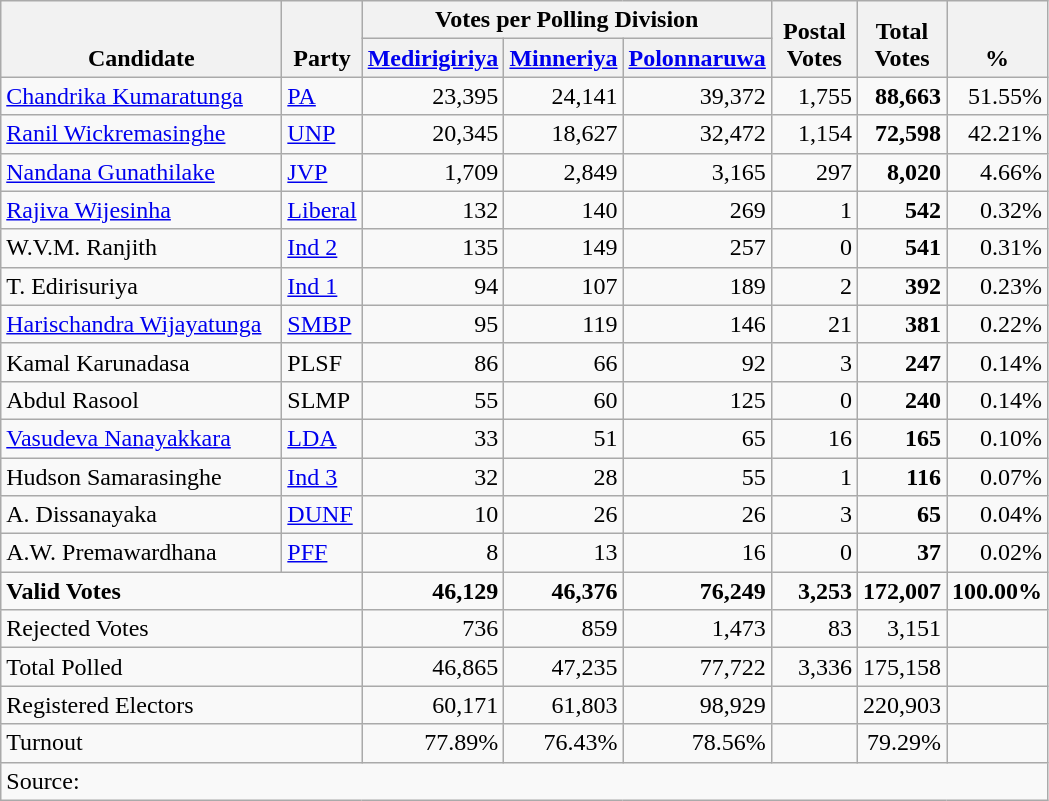<table class="wikitable" border="1" style="text-align:right;">
<tr>
<th align=left valign=bottom rowspan=2 width="180">Candidate</th>
<th align=left valign=bottom rowspan=2 width="40">Party</th>
<th colspan=3>Votes per Polling Division</th>
<th align=center valign=bottom rowspan=2 width="50">Postal<br>Votes</th>
<th align=center valign=bottom rowspan=2 width="50">Total Votes</th>
<th align=center valign=bottom rowspan=2 width="50">%</th>
</tr>
<tr>
<th align=center valign=bottom width="50"><a href='#'>Medirigiriya</a></th>
<th align=center valign=bottom width="50"><a href='#'>Minneriya</a></th>
<th align=center valign=bottom width="50"><a href='#'>Polonnaruwa</a></th>
</tr>
<tr>
<td align=left><a href='#'>Chandrika Kumaratunga</a></td>
<td align=left><a href='#'>PA</a></td>
<td>23,395</td>
<td>24,141</td>
<td>39,372</td>
<td>1,755</td>
<td><strong>88,663</strong></td>
<td>51.55%</td>
</tr>
<tr>
<td align=left><a href='#'>Ranil Wickremasinghe</a></td>
<td align=left><a href='#'>UNP</a></td>
<td>20,345</td>
<td>18,627</td>
<td>32,472</td>
<td>1,154</td>
<td><strong>72,598</strong></td>
<td>42.21%</td>
</tr>
<tr>
<td align=left><a href='#'>Nandana Gunathilake</a></td>
<td align=left><a href='#'>JVP</a></td>
<td>1,709</td>
<td>2,849</td>
<td>3,165</td>
<td>297</td>
<td><strong>8,020</strong></td>
<td>4.66%</td>
</tr>
<tr>
<td align=left><a href='#'>Rajiva Wijesinha</a></td>
<td align=left><a href='#'>Liberal</a></td>
<td>132</td>
<td>140</td>
<td>269</td>
<td>1</td>
<td><strong>542</strong></td>
<td>0.32%</td>
</tr>
<tr>
<td align=left>W.V.M. Ranjith</td>
<td align=left><a href='#'>Ind 2</a></td>
<td>135</td>
<td>149</td>
<td>257</td>
<td>0</td>
<td><strong>541</strong></td>
<td>0.31%</td>
</tr>
<tr>
<td align=left>T. Edirisuriya</td>
<td align=left><a href='#'>Ind 1</a></td>
<td>94</td>
<td>107</td>
<td>189</td>
<td>2</td>
<td><strong>392</strong></td>
<td>0.23%</td>
</tr>
<tr>
<td align=left><a href='#'>Harischandra Wijayatunga</a></td>
<td align=left><a href='#'>SMBP</a></td>
<td>95</td>
<td>119</td>
<td>146</td>
<td>21</td>
<td><strong>381</strong></td>
<td>0.22%</td>
</tr>
<tr>
<td align=left>Kamal Karunadasa</td>
<td align=left>PLSF</td>
<td>86</td>
<td>66</td>
<td>92</td>
<td>3</td>
<td><strong>247</strong></td>
<td>0.14%</td>
</tr>
<tr>
<td align=left>Abdul Rasool</td>
<td align=left>SLMP</td>
<td>55</td>
<td>60</td>
<td>125</td>
<td>0</td>
<td><strong>240</strong></td>
<td>0.14%</td>
</tr>
<tr>
<td align=left><a href='#'>Vasudeva Nanayakkara</a></td>
<td align=left><a href='#'>LDA</a></td>
<td>33</td>
<td>51</td>
<td>65</td>
<td>16</td>
<td><strong>165</strong></td>
<td>0.10%</td>
</tr>
<tr>
<td align=left>Hudson Samarasinghe</td>
<td align=left><a href='#'>Ind 3</a></td>
<td>32</td>
<td>28</td>
<td>55</td>
<td>1</td>
<td><strong>116</strong></td>
<td>0.07%</td>
</tr>
<tr>
<td align=left>A. Dissanayaka</td>
<td align=left><a href='#'>DUNF</a></td>
<td>10</td>
<td>26</td>
<td>26</td>
<td>3</td>
<td><strong>65</strong></td>
<td>0.04%</td>
</tr>
<tr>
<td align=left>A.W. Premawardhana</td>
<td align=left><a href='#'>PFF</a></td>
<td>8</td>
<td>13</td>
<td>16</td>
<td>0</td>
<td><strong>37</strong></td>
<td>0.02%</td>
</tr>
<tr>
<td align=left colspan=2><strong>Valid Votes</strong></td>
<td><strong>46,129</strong></td>
<td><strong>46,376</strong></td>
<td><strong>76,249</strong></td>
<td><strong>3,253</strong></td>
<td><strong>172,007</strong></td>
<td><strong>100.00%</strong></td>
</tr>
<tr>
<td align=left colspan=2>Rejected Votes</td>
<td>736</td>
<td>859</td>
<td>1,473</td>
<td>83</td>
<td>3,151</td>
<td></td>
</tr>
<tr>
<td align=left colspan=2>Total Polled</td>
<td>46,865</td>
<td>47,235</td>
<td>77,722</td>
<td>3,336</td>
<td>175,158</td>
<td></td>
</tr>
<tr>
<td align=left colspan=2>Registered Electors</td>
<td>60,171</td>
<td>61,803</td>
<td>98,929</td>
<td></td>
<td>220,903</td>
<td></td>
</tr>
<tr>
<td align=left colspan=2>Turnout</td>
<td>77.89%</td>
<td>76.43%</td>
<td>78.56%</td>
<td></td>
<td>79.29%</td>
<td></td>
</tr>
<tr>
<td align=left colspan=8>Source:</td>
</tr>
</table>
